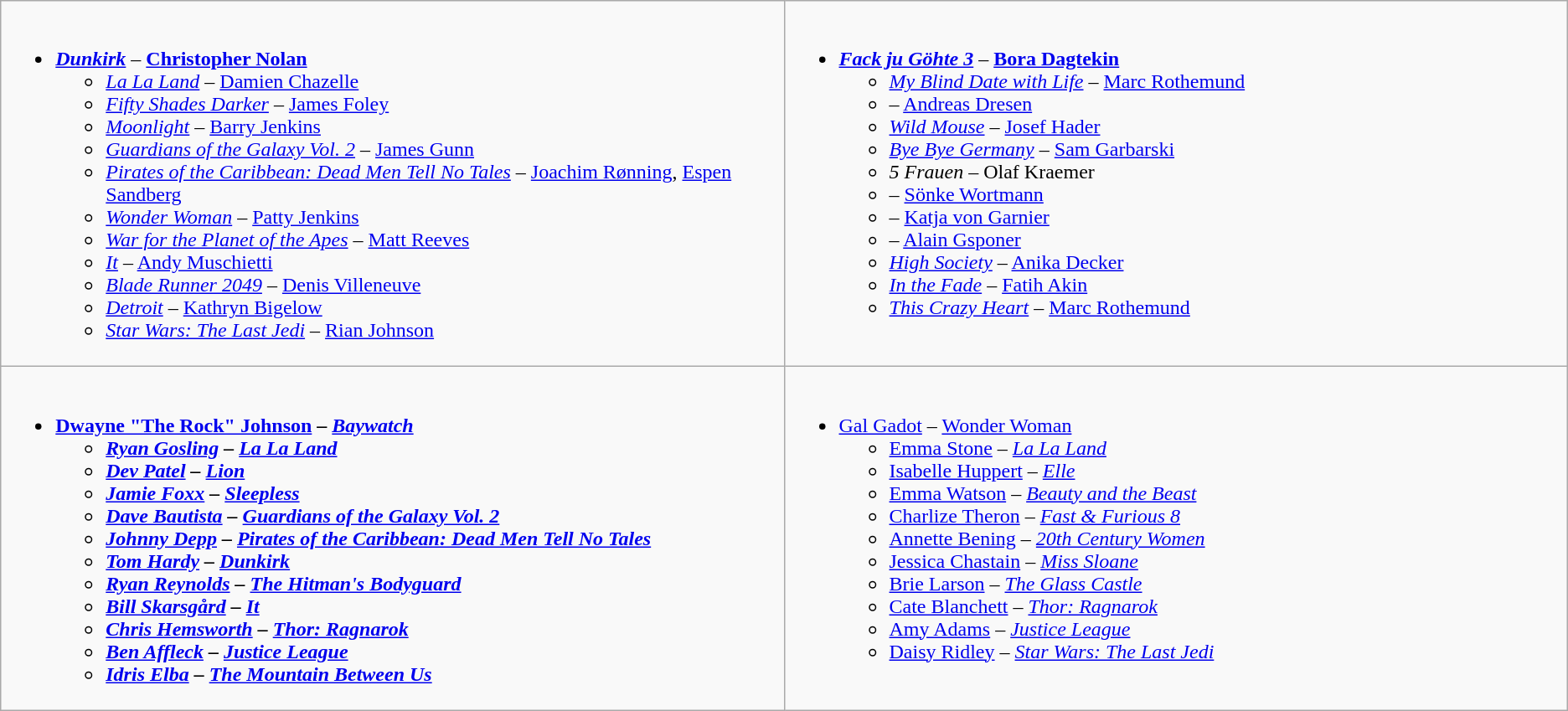<table class=wikitable>
<tr>
<td valign="top" width="50%"><br><ul><li><strong><em><a href='#'>Dunkirk</a></em></strong> – <strong><a href='#'>Christopher Nolan</a></strong><ul><li><em><a href='#'>La La Land</a></em> – <a href='#'>Damien Chazelle</a></li><li><em><a href='#'>Fifty Shades Darker</a></em> – <a href='#'>James Foley</a></li><li><em><a href='#'>Moonlight</a></em> – <a href='#'>Barry Jenkins</a></li><li><em><a href='#'>Guardians of the Galaxy Vol. 2</a></em> – <a href='#'>James Gunn</a></li><li><em><a href='#'>Pirates of the Caribbean: Dead Men Tell No Tales</a></em> – <a href='#'>Joachim Rønning</a>, <a href='#'>Espen Sandberg</a></li><li><em><a href='#'>Wonder Woman</a></em> – <a href='#'>Patty Jenkins</a></li><li><em><a href='#'>War for the Planet of the Apes</a></em> – <a href='#'>Matt Reeves</a></li><li><em><a href='#'>It</a></em> – <a href='#'>Andy Muschietti</a></li><li><em><a href='#'>Blade Runner 2049</a></em> – <a href='#'>Denis Villeneuve</a></li><li><em><a href='#'>Detroit</a></em> – <a href='#'>Kathryn Bigelow</a></li><li><em><a href='#'>Star Wars: The Last Jedi</a></em> – <a href='#'>Rian Johnson</a></li></ul></li></ul></td>
<td valign="top" width="50%"><br><ul><li><strong><em><a href='#'>Fack ju Göhte 3</a></em></strong> – <strong><a href='#'>Bora Dagtekin</a></strong><ul><li><em><a href='#'>My Blind Date with Life</a></em> – <a href='#'>Marc Rothemund</a></li><li><em></em> – <a href='#'>Andreas Dresen</a></li><li><em><a href='#'>Wild Mouse</a></em> – <a href='#'>Josef Hader</a></li><li><em><a href='#'>Bye Bye Germany</a></em> – <a href='#'>Sam Garbarski</a></li><li><em>5 Frauen</em> – Olaf Kraemer</li><li><em></em> – <a href='#'>Sönke Wortmann</a></li><li><em></em> – <a href='#'>Katja von Garnier</a></li><li><em></em> – <a href='#'>Alain Gsponer</a></li><li><em><a href='#'>High Society</a></em> – <a href='#'>Anika Decker</a></li><li><em><a href='#'>In the Fade</a></em> – <a href='#'>Fatih Akin</a></li><li><em><a href='#'>This Crazy Heart</a></em> – <a href='#'>Marc Rothemund</a></li></ul></li></ul></td>
</tr>
<tr>
<td valign="top" width="50%"><br><ul><li><strong><a href='#'>Dwayne "The Rock" Johnson</a> – <em><a href='#'>Baywatch</a><strong><em><ul><li><a href='#'>Ryan Gosling</a> – </em><a href='#'>La La Land</a><em></li><li><a href='#'>Dev Patel</a> – </em><a href='#'>Lion</a><em></li><li><a href='#'>Jamie Foxx</a> – </em><a href='#'>Sleepless</a><em></li><li><a href='#'>Dave Bautista</a> – </em><a href='#'>Guardians of the Galaxy Vol. 2</a><em></li><li><a href='#'>Johnny Depp</a> – </em><a href='#'>Pirates of the Caribbean: Dead Men Tell No Tales</a><em></li><li><a href='#'>Tom Hardy</a> – </em><a href='#'>Dunkirk</a><em></li><li><a href='#'>Ryan Reynolds</a> – </em><a href='#'>The Hitman's Bodyguard</a><em></li><li><a href='#'>Bill Skarsgård</a> – </em><a href='#'>It</a><em></li><li><a href='#'>Chris Hemsworth</a> – </em><a href='#'>Thor: Ragnarok</a><em></li><li><a href='#'>Ben Affleck</a> – </em><a href='#'>Justice League</a><em></li><li><a href='#'>Idris Elba</a> – </em><a href='#'>The Mountain Between Us</a><em></li></ul></li></ul></td>
<td valign="top" width="50%"><br><ul><li></strong><a href='#'>Gal Gadot</a> – </em><a href='#'>Wonder Woman</a></em></strong><ul><li><a href='#'>Emma Stone</a> – <em><a href='#'>La La Land</a></em></li><li><a href='#'>Isabelle Huppert</a> – <em><a href='#'>Elle</a></em></li><li><a href='#'>Emma Watson</a> – <em><a href='#'>Beauty and the Beast</a></em></li><li><a href='#'>Charlize Theron</a> – <em><a href='#'>Fast & Furious 8</a></em></li><li><a href='#'>Annette Bening</a> – <em><a href='#'>20th Century Women</a></em></li><li><a href='#'>Jessica Chastain</a> – <em><a href='#'>Miss Sloane</a></em></li><li><a href='#'>Brie Larson</a> – <em><a href='#'>The Glass Castle</a></em></li><li><a href='#'>Cate Blanchett</a> – <em><a href='#'>Thor: Ragnarok</a></em></li><li><a href='#'>Amy Adams</a> – <em><a href='#'>Justice League</a></em></li><li><a href='#'>Daisy Ridley</a> – <em><a href='#'>Star Wars: The Last Jedi</a></em></li></ul></li></ul></td>
</tr>
</table>
